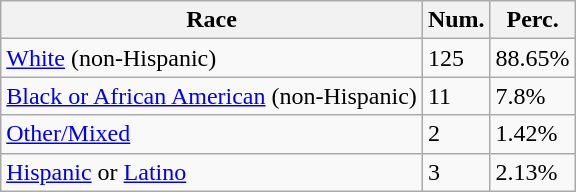<table class="wikitable">
<tr>
<th>Race</th>
<th>Num.</th>
<th>Perc.</th>
</tr>
<tr>
<td><a href='#'>White</a> (non-Hispanic)</td>
<td>125</td>
<td>88.65%</td>
</tr>
<tr>
<td><a href='#'>Black or African American</a> (non-Hispanic)</td>
<td>11</td>
<td>7.8%</td>
</tr>
<tr>
<td><a href='#'>Other/Mixed</a></td>
<td>2</td>
<td>1.42%</td>
</tr>
<tr>
<td><a href='#'>Hispanic</a> or <a href='#'>Latino</a></td>
<td>3</td>
<td>2.13%</td>
</tr>
</table>
